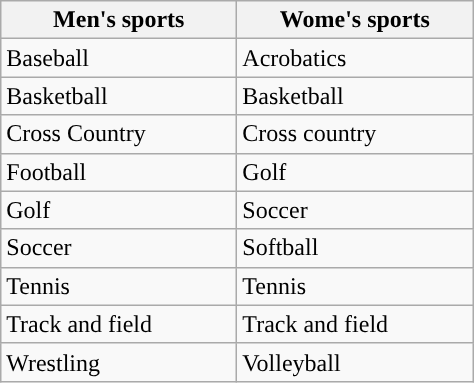<table class="wikitable"; style= "text-align: ">
<tr>
<th width=150px>Men's sports</th>
<th width=150px>Wome's sports</th>
</tr>
<tr>
<td>Baseball</td>
<td>Acrobatics</td>
</tr>
<tr>
<td>Basketball</td>
<td>Basketball</td>
</tr>
<tr>
<td>Cross Country</td>
<td>Cross country</td>
</tr>
<tr>
<td>Football</td>
<td>Golf</td>
</tr>
<tr>
<td>Golf</td>
<td>Soccer</td>
</tr>
<tr>
<td>Soccer</td>
<td>Softball</td>
</tr>
<tr>
<td>Tennis</td>
<td>Tennis</td>
</tr>
<tr>
<td>Track and field</td>
<td>Track and field</td>
</tr>
<tr>
<td>Wrestling</td>
<td>Volleyball</td>
</tr>
</table>
